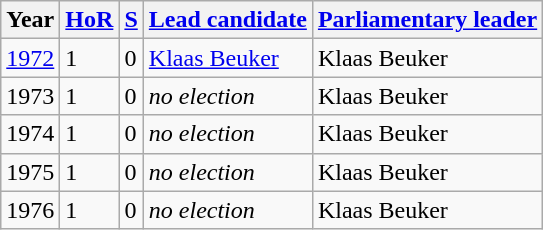<table class="wikitable sortable">
<tr>
<th>Year</th>
<th><a href='#'>HoR</a></th>
<th><a href='#'>S</a></th>
<th><a href='#'>Lead candidate</a></th>
<th><a href='#'>Parliamentary leader</a></th>
</tr>
<tr>
<td><a href='#'>1972</a></td>
<td>1</td>
<td>0</td>
<td><a href='#'>Klaas Beuker</a></td>
<td>Klaas Beuker</td>
</tr>
<tr>
<td>1973</td>
<td>1</td>
<td>0</td>
<td><em>no election</em></td>
<td>Klaas Beuker</td>
</tr>
<tr>
<td>1974</td>
<td>1</td>
<td>0</td>
<td><em>no election</em></td>
<td>Klaas Beuker</td>
</tr>
<tr>
<td>1975</td>
<td>1</td>
<td>0</td>
<td><em>no election</em></td>
<td>Klaas Beuker</td>
</tr>
<tr>
<td>1976</td>
<td>1</td>
<td>0</td>
<td><em>no election</em></td>
<td>Klaas Beuker</td>
</tr>
</table>
